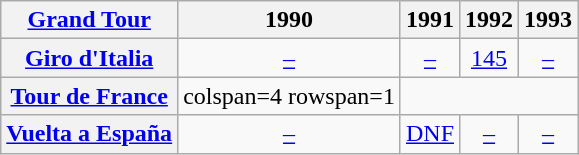<table class="wikitable plainrowheaders">
<tr>
<th scope="col"><a href='#'>Grand Tour</a></th>
<th scope="col">1990</th>
<th scope="col">1991</th>
<th scope="col">1992</th>
<th scope="col">1993</th>
</tr>
<tr style="text-align:center;">
<th scope="row"> <a href='#'>Giro d'Italia</a></th>
<td style="text-align:center;"><a href='#'>–</a></td>
<td style="text-align:center;"><a href='#'>–</a></td>
<td style="text-align:center;"><a href='#'>145</a></td>
<td style="text-align:center;"><a href='#'>–</a></td>
</tr>
<tr style="text-align:center;">
<th scope="row"> <a href='#'>Tour de France</a></th>
<td>colspan=4 rowspan=1 </td>
</tr>
<tr style="text-align:center;">
<th scope="row"> <a href='#'>Vuelta a España</a></th>
<td style="text-align:center;"><a href='#'>–</a></td>
<td style="text-align:center;"><a href='#'>DNF</a></td>
<td style="text-align:center;"><a href='#'>–</a></td>
<td style="text-align:center;"><a href='#'>–</a></td>
</tr>
</table>
